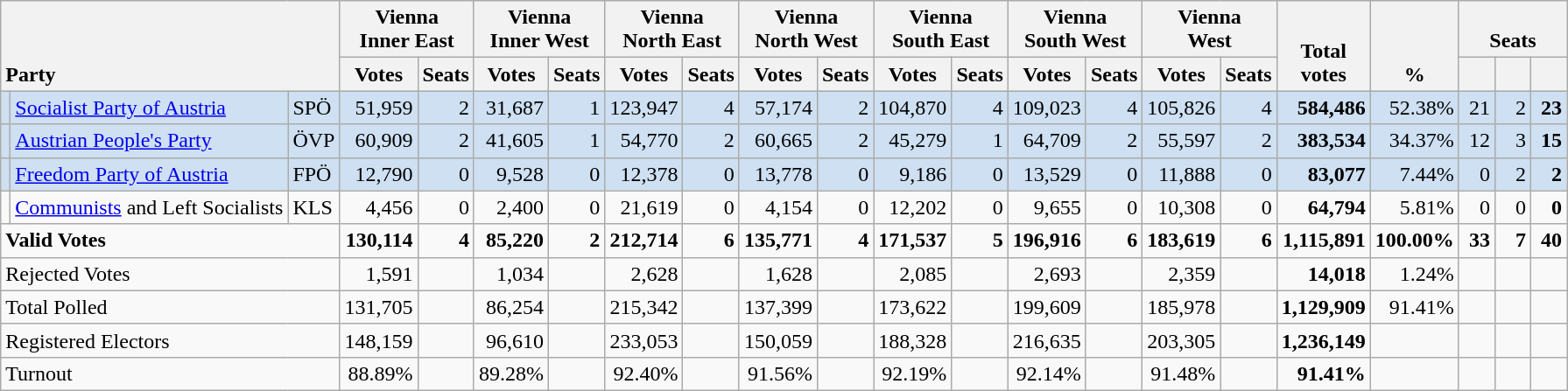<table class="wikitable" border="1" style="text-align:right;">
<tr>
<th style="text-align:left;" valign=bottom rowspan=2 colspan=3>Party</th>
<th align=center valign=bottom colspan=2>Vienna<br>Inner East</th>
<th align=center valign=bottom colspan=2>Vienna<br>Inner West</th>
<th align=center valign=bottom colspan=2>Vienna<br>North East</th>
<th align=center valign=bottom colspan=2>Vienna<br>North West</th>
<th align=center valign=bottom colspan=2>Vienna<br>South East</th>
<th align=center valign=bottom colspan=2>Vienna<br>South West</th>
<th align=center valign=bottom colspan=2>Vienna<br>West</th>
<th align=center valign=bottom rowspan=2 width="50">Total<br>votes</th>
<th align=center valign=bottom rowspan=2 width="50">%</th>
<th align=center valign=bottom colspan=3>Seats</th>
</tr>
<tr>
<th>Votes</th>
<th>Seats</th>
<th>Votes</th>
<th>Seats</th>
<th>Votes</th>
<th>Seats</th>
<th>Votes</th>
<th>Seats</th>
<th>Votes</th>
<th>Seats</th>
<th>Votes</th>
<th>Seats</th>
<th>Votes</th>
<th>Seats</th>
<th align=center valign=bottom width="20"><small></small></th>
<th align=center valign=bottom width="20"><small></small></th>
<th align=center valign=bottom width="20"><small></small></th>
</tr>
<tr style="background:#CEE0F2;">
<td></td>
<td align=left><a href='#'>Socialist Party of Austria</a></td>
<td align=left>SPÖ</td>
<td>51,959</td>
<td>2</td>
<td>31,687</td>
<td>1</td>
<td>123,947</td>
<td>4</td>
<td>57,174</td>
<td>2</td>
<td>104,870</td>
<td>4</td>
<td>109,023</td>
<td>4</td>
<td>105,826</td>
<td>4</td>
<td><strong>584,486</strong></td>
<td>52.38%</td>
<td>21</td>
<td>2</td>
<td><strong>23</strong></td>
</tr>
<tr style="background:#CEE0F2;">
<td></td>
<td align=left><a href='#'>Austrian People's Party</a></td>
<td align=left>ÖVP</td>
<td>60,909</td>
<td>2</td>
<td>41,605</td>
<td>1</td>
<td>54,770</td>
<td>2</td>
<td>60,665</td>
<td>2</td>
<td>45,279</td>
<td>1</td>
<td>64,709</td>
<td>2</td>
<td>55,597</td>
<td>2</td>
<td><strong>383,534</strong></td>
<td>34.37%</td>
<td>12</td>
<td>3</td>
<td><strong>15</strong></td>
</tr>
<tr style="background:#CEE0F2;">
<td></td>
<td align=left><a href='#'>Freedom Party of Austria</a></td>
<td align=left>FPÖ</td>
<td>12,790</td>
<td>0</td>
<td>9,528</td>
<td>0</td>
<td>12,378</td>
<td>0</td>
<td>13,778</td>
<td>0</td>
<td>9,186</td>
<td>0</td>
<td>13,529</td>
<td>0</td>
<td>11,888</td>
<td>0</td>
<td><strong>83,077</strong></td>
<td>7.44%</td>
<td>0</td>
<td>2</td>
<td><strong>2</strong></td>
</tr>
<tr>
<td></td>
<td align=left style="white-space: nowrap;"><a href='#'>Communists</a> and Left Socialists</td>
<td align=left>KLS</td>
<td>4,456</td>
<td>0</td>
<td>2,400</td>
<td>0</td>
<td>21,619</td>
<td>0</td>
<td>4,154</td>
<td>0</td>
<td>12,202</td>
<td>0</td>
<td>9,655</td>
<td>0</td>
<td>10,308</td>
<td>0</td>
<td><strong>64,794</strong></td>
<td>5.81%</td>
<td>0</td>
<td>0</td>
<td><strong>0</strong></td>
</tr>
<tr style="font-weight:bold">
<td align=left colspan=3>Valid Votes</td>
<td>130,114</td>
<td>4</td>
<td>85,220</td>
<td>2</td>
<td>212,714</td>
<td>6</td>
<td>135,771</td>
<td>4</td>
<td>171,537</td>
<td>5</td>
<td>196,916</td>
<td>6</td>
<td>183,619</td>
<td>6</td>
<td>1,115,891</td>
<td>100.00%</td>
<td>33</td>
<td>7</td>
<td>40</td>
</tr>
<tr>
<td align=left colspan=3>Rejected Votes</td>
<td>1,591</td>
<td></td>
<td>1,034</td>
<td></td>
<td>2,628</td>
<td></td>
<td>1,628</td>
<td></td>
<td>2,085</td>
<td></td>
<td>2,693</td>
<td></td>
<td>2,359</td>
<td></td>
<td><strong>14,018</strong></td>
<td>1.24%</td>
<td></td>
<td></td>
<td></td>
</tr>
<tr>
<td align=left colspan=3>Total Polled</td>
<td>131,705</td>
<td></td>
<td>86,254</td>
<td></td>
<td>215,342</td>
<td></td>
<td>137,399</td>
<td></td>
<td>173,622</td>
<td></td>
<td>199,609</td>
<td></td>
<td>185,978</td>
<td></td>
<td><strong>1,129,909</strong></td>
<td>91.41%</td>
<td></td>
<td></td>
<td></td>
</tr>
<tr>
<td align=left colspan=3>Registered Electors</td>
<td>148,159</td>
<td></td>
<td>96,610</td>
<td></td>
<td>233,053</td>
<td></td>
<td>150,059</td>
<td></td>
<td>188,328</td>
<td></td>
<td>216,635</td>
<td></td>
<td>203,305</td>
<td></td>
<td><strong>1,236,149</strong></td>
<td></td>
<td></td>
<td></td>
<td></td>
</tr>
<tr>
<td align=left colspan=3>Turnout</td>
<td>88.89%</td>
<td></td>
<td>89.28%</td>
<td></td>
<td>92.40%</td>
<td></td>
<td>91.56%</td>
<td></td>
<td>92.19%</td>
<td></td>
<td>92.14%</td>
<td></td>
<td>91.48%</td>
<td></td>
<td><strong>91.41%</strong></td>
<td></td>
<td></td>
<td></td>
<td></td>
</tr>
</table>
